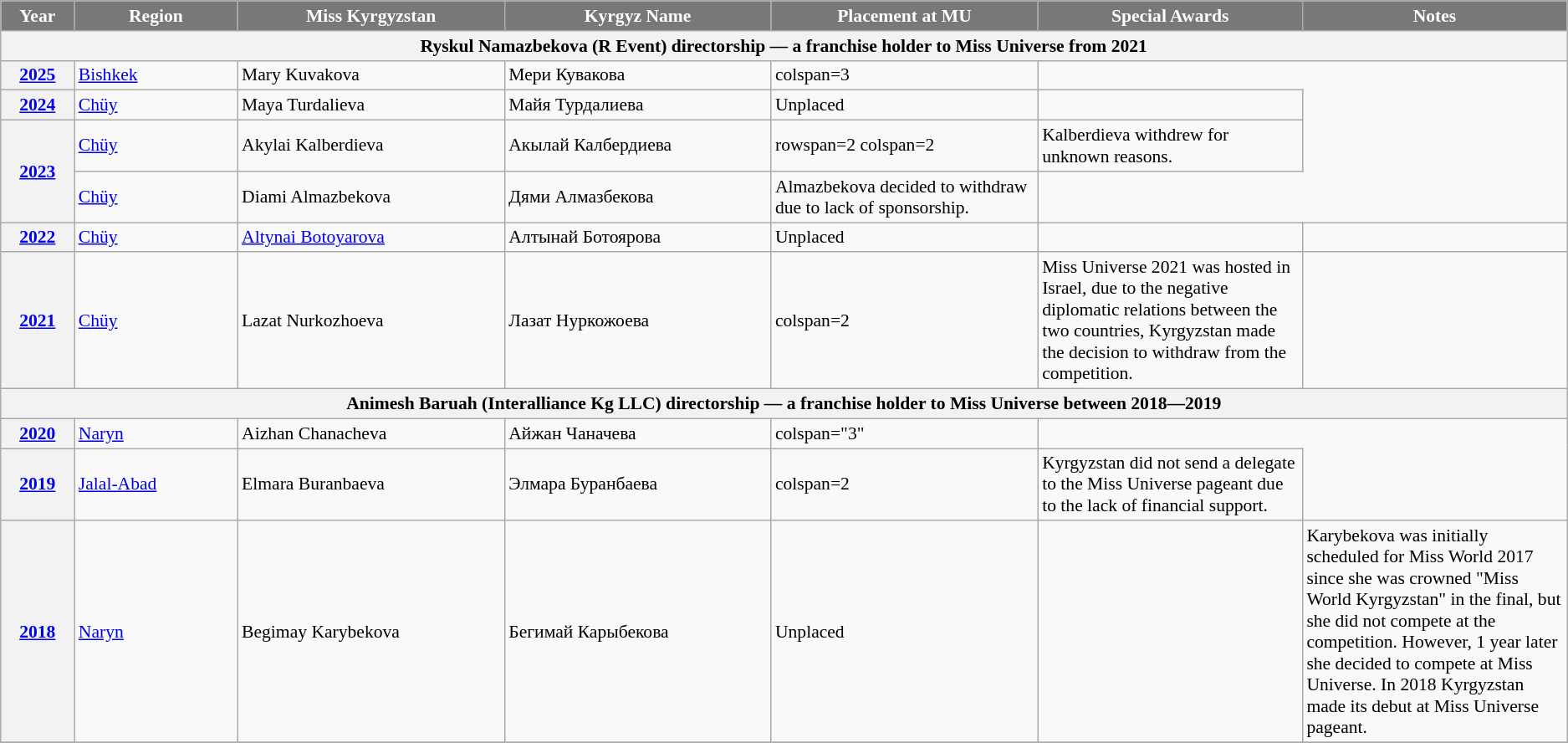<table class="wikitable " style="font-size: 90%;">
<tr>
<th width="60" style="background-color:#787878;color:#FFFFFF;">Year</th>
<th width="150" style="background-color:#787878;color:#FFFFFF;">Region</th>
<th width="250" style="background-color:#787878;color:#FFFFFF;">Miss Kyrgyzstan</th>
<th width="250" style="background-color:#787878;color:#FFFFFF;">Kyrgyz Name</th>
<th width="250" style="background-color:#787878;color:#FFFFFF;">Placement at MU</th>
<th width="250" style="background-color:#787878;color:#FFFFFF;">Special Awards</th>
<th width="250" style="background-color:#787878;color:#FFFFFF;">Notes</th>
</tr>
<tr>
<th colspan="7">Ryskul Namazbekova (R Event) directorship — a franchise holder to Miss Universe from 2021</th>
</tr>
<tr>
<th><a href='#'>2025</a></th>
<td><a href='#'>Bishkek</a></td>
<td>Mary Kuvakova</td>
<td>Мери Кувакова</td>
<td>colspan=3 </td>
</tr>
<tr>
<th><a href='#'>2024</a></th>
<td><a href='#'>Chüy</a></td>
<td>Maya Turdalieva</td>
<td>Майя Турдалиева</td>
<td>Unplaced</td>
<td></td>
</tr>
<tr>
<th rowspan=2><a href='#'>2023</a></th>
<td><a href='#'>Chüy</a></td>
<td>Akylai Kalberdieva</td>
<td>Акылай Калбердиева</td>
<td>rowspan=2 colspan=2 </td>
<td>Kalberdieva withdrew for unknown reasons.</td>
</tr>
<tr>
<td><a href='#'>Chüy</a></td>
<td>Diami Almazbekova</td>
<td>Дями Алмазбекова</td>
<td>Almazbekova decided to withdraw due to lack of sponsorship.</td>
</tr>
<tr>
<th><a href='#'>2022</a></th>
<td><a href='#'>Chüy</a></td>
<td><a href='#'>Altynai Botoyarova</a></td>
<td>Алтынай Ботоярова</td>
<td>Unplaced</td>
<td></td>
<td></td>
</tr>
<tr>
<th><a href='#'>2021</a></th>
<td><a href='#'>Chüy</a></td>
<td>Lazat Nurkozhoeva</td>
<td>Лазат Нуркожоева</td>
<td>colspan=2 </td>
<td>Miss Universe 2021 was hosted in Israel, due to the negative diplomatic relations between the two countries, Kyrgyzstan made the decision to withdraw from the competition.</td>
</tr>
<tr>
<th colspan="7">Animesh Baruah (Interalliance Kg LLC) directorship — a franchise holder to Miss Universe between 2018―2019</th>
</tr>
<tr>
<th><a href='#'>2020</a></th>
<td><a href='#'>Naryn</a></td>
<td>Aizhan Chanacheva</td>
<td>Айжан Чаначева</td>
<td>colspan="3" </td>
</tr>
<tr>
<th><a href='#'>2019</a></th>
<td><a href='#'>Jalal-Abad</a></td>
<td>Elmara Buranbaeva</td>
<td>Элмара Буранбаева</td>
<td>colspan=2 </td>
<td>Kyrgyzstan did not send a delegate to the Miss Universe pageant due to the lack of financial support.</td>
</tr>
<tr>
<th><a href='#'>2018</a></th>
<td><a href='#'>Naryn</a></td>
<td>Begimay Karybekova</td>
<td>Бегимай Карыбекова</td>
<td>Unplaced</td>
<td></td>
<td>Karybekova was initially scheduled for Miss World 2017 since she was crowned "Miss World Kyrgyzstan" in the final, but she did not compete at the competition. However, 1 year later she decided to compete at Miss Universe. In 2018 Kyrgyzstan made its debut at Miss Universe pageant.</td>
</tr>
<tr>
</tr>
</table>
